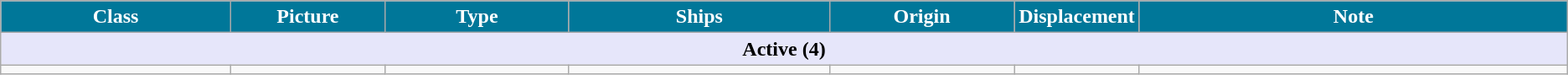<table class="wikitable">
<tr>
<th style="color: white; background:#079; width:15%;">Class</th>
<th style="color: white; background:#079; width:10%;">Picture</th>
<th style="color: white; background:#079; width:12%;">Type</th>
<th style="color: white; background:#079; width:17%;">Ships</th>
<th style="color: white; background:#079; width:12%;">Origin</th>
<th style="color: white; background:#079; width:6%;">Displacement</th>
<th style="color: white; background:#079; width:28%;">Note</th>
</tr>
<tr>
<th colspan="7" style="background: lavender;">Active (4)</th>
</tr>
<tr>
<td></td>
<td></td>
<td></td>
<td></td>
<td></td>
<td></td>
<td></td>
</tr>
</table>
